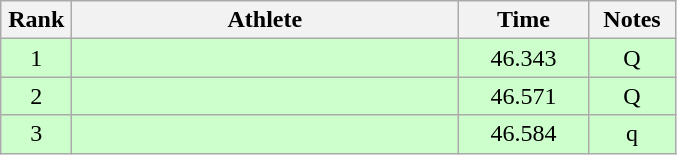<table class=wikitable style="text-align:center">
<tr>
<th width=40>Rank</th>
<th width=250>Athlete</th>
<th width=80>Time</th>
<th width=50>Notes</th>
</tr>
<tr bgcolor="ccffcc">
<td>1</td>
<td align=left></td>
<td>46.343</td>
<td>Q</td>
</tr>
<tr bgcolor="ccffcc">
<td>2</td>
<td align=left></td>
<td>46.571</td>
<td>Q</td>
</tr>
<tr bgcolor="ccffcc">
<td>3</td>
<td align=left></td>
<td>46.584</td>
<td>q</td>
</tr>
</table>
